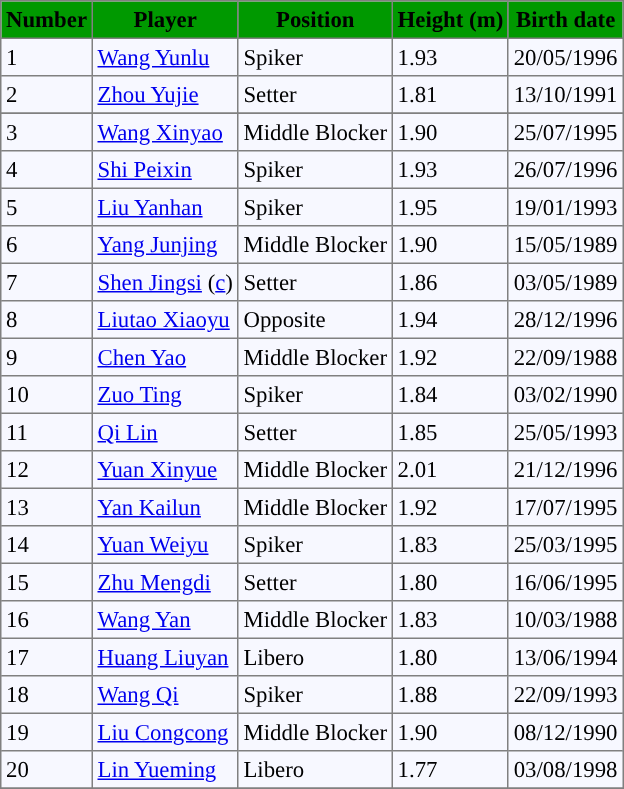<table bgcolor="#f7f8ff" cellpadding="3" cellspacing="0" border="1" style="font-size: 95%; border: gray solid 1px; border-collapse: collapse;">
<tr bgcolor="#009900">
<td align=center><strong>Number</strong></td>
<td align=center><strong>Player</strong></td>
<td align=center><strong>Position</strong></td>
<td align=center><strong>Height (m)</strong></td>
<td align=center><strong>Birth date</strong></td>
</tr>
<tr align="left">
<td>1</td>
<td> <a href='#'>Wang Yunlu</a></td>
<td>Spiker</td>
<td>1.93</td>
<td>20/05/1996</td>
</tr>
<tr align=left>
<td>2</td>
<td> <a href='#'>Zhou Yujie</a></td>
<td>Setter</td>
<td>1.81</td>
<td>13/10/1991</td>
</tr>
<tr align="left">
</tr>
<tr align="left">
<td>3</td>
<td> <a href='#'>Wang Xinyao</a></td>
<td>Middle Blocker</td>
<td>1.90</td>
<td>25/07/1995</td>
</tr>
<tr align=left>
<td>4</td>
<td> <a href='#'>Shi Peixin</a></td>
<td>Spiker</td>
<td>1.93</td>
<td>26/07/1996</td>
</tr>
<tr align=left>
<td>5</td>
<td> <a href='#'>Liu Yanhan</a></td>
<td>Spiker</td>
<td>1.95</td>
<td>19/01/1993</td>
</tr>
<tr align=left>
<td>6</td>
<td> <a href='#'>Yang Junjing</a></td>
<td>Middle Blocker</td>
<td>1.90</td>
<td>15/05/1989</td>
</tr>
<tr align="left">
<td>7</td>
<td> <a href='#'>Shen Jingsi</a> (<a href='#'>c</a>)</td>
<td>Setter</td>
<td>1.86</td>
<td>03/05/1989</td>
</tr>
<tr align="left">
<td>8</td>
<td> <a href='#'>Liutao Xiaoyu</a></td>
<td>Opposite</td>
<td>1.94</td>
<td>28/12/1996</td>
</tr>
<tr align="left">
<td>9</td>
<td> <a href='#'>Chen Yao</a></td>
<td>Middle Blocker</td>
<td>1.92</td>
<td>22/09/1988</td>
</tr>
<tr align="left">
<td>10</td>
<td> <a href='#'>Zuo Ting</a></td>
<td>Spiker</td>
<td>1.84</td>
<td>03/02/1990</td>
</tr>
<tr align="left">
<td>11</td>
<td> <a href='#'>Qi Lin</a></td>
<td>Setter</td>
<td>1.85</td>
<td>25/05/1993</td>
</tr>
<tr align="left">
<td>12</td>
<td> <a href='#'>Yuan Xinyue</a></td>
<td>Middle Blocker</td>
<td>2.01</td>
<td>21/12/1996</td>
</tr>
<tr align="left">
<td>13</td>
<td> <a href='#'>Yan Kailun</a></td>
<td>Middle Blocker</td>
<td>1.92</td>
<td>17/07/1995</td>
</tr>
<tr align=left>
<td>14</td>
<td> <a href='#'>Yuan Weiyu</a></td>
<td>Spiker</td>
<td>1.83</td>
<td>25/03/1995</td>
</tr>
<tr align=left>
<td>15</td>
<td> <a href='#'>Zhu Mengdi</a></td>
<td>Setter</td>
<td>1.80</td>
<td>16/06/1995</td>
</tr>
<tr align=left>
<td>16</td>
<td> <a href='#'>Wang Yan</a></td>
<td>Middle Blocker</td>
<td>1.83</td>
<td>10/03/1988</td>
</tr>
<tr align=left>
<td>17</td>
<td> <a href='#'>Huang Liuyan</a></td>
<td>Libero</td>
<td>1.80</td>
<td>13/06/1994</td>
</tr>
<tr align=left>
<td>18</td>
<td> <a href='#'>Wang Qi</a></td>
<td>Spiker</td>
<td>1.88</td>
<td>22/09/1993</td>
</tr>
<tr align=left>
<td>19</td>
<td> <a href='#'>Liu Congcong</a></td>
<td>Middle Blocker</td>
<td>1.90</td>
<td>08/12/1990</td>
</tr>
<tr align=left>
<td>20</td>
<td> <a href='#'>Lin Yueming</a></td>
<td>Libero</td>
<td>1.77</td>
<td>03/08/1998</td>
</tr>
<tr align=left>
</tr>
</table>
